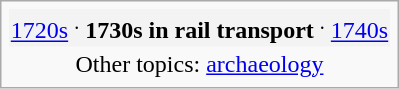<table class="infobox">
<tr style="background:#f3f3f3;">
<td style="text-align:center;"><a href='#'>1720s</a> <sup>.</sup> <strong>1730s in rail transport</strong> <sup>.</sup> <a href='#'>1740s</a></td>
</tr>
<tr>
<td style="text-align:center;">Other topics: <a href='#'>archaeology</a></td>
</tr>
</table>
